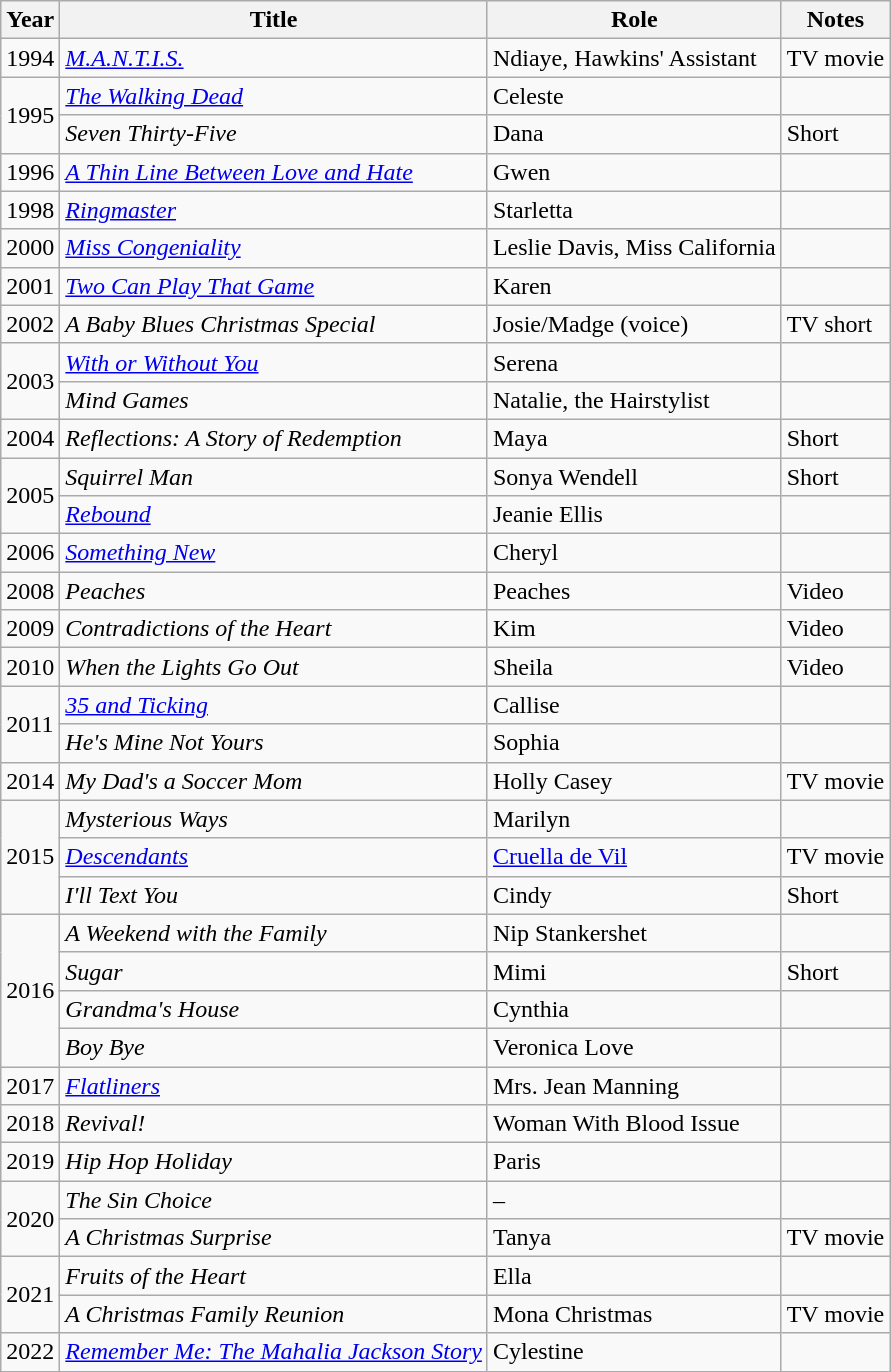<table class="wikitable sortable">
<tr>
<th>Year</th>
<th>Title</th>
<th>Role</th>
<th>Notes</th>
</tr>
<tr>
<td>1994</td>
<td><em><a href='#'>M.A.N.T.I.S.</a></em></td>
<td>Ndiaye, Hawkins' Assistant</td>
<td>TV movie</td>
</tr>
<tr>
<td rowspan=2>1995</td>
<td><em><a href='#'>The Walking Dead</a></em></td>
<td>Celeste</td>
<td></td>
</tr>
<tr>
<td><em>Seven Thirty-Five</em></td>
<td>Dana</td>
<td>Short</td>
</tr>
<tr>
<td>1996</td>
<td><em><a href='#'>A Thin Line Between Love and Hate</a></em></td>
<td>Gwen</td>
<td></td>
</tr>
<tr>
<td>1998</td>
<td><em><a href='#'>Ringmaster</a></em></td>
<td>Starletta</td>
<td></td>
</tr>
<tr>
<td>2000</td>
<td><em><a href='#'>Miss Congeniality</a></em></td>
<td>Leslie Davis, Miss California</td>
<td></td>
</tr>
<tr>
<td>2001</td>
<td><em><a href='#'>Two Can Play That Game</a></em></td>
<td>Karen</td>
<td></td>
</tr>
<tr>
<td>2002</td>
<td><em>A Baby Blues Christmas Special</em></td>
<td>Josie/Madge (voice)</td>
<td>TV short</td>
</tr>
<tr>
<td rowspan=2>2003</td>
<td><em><a href='#'>With or Without You</a></em></td>
<td>Serena</td>
<td></td>
</tr>
<tr>
<td><em>Mind Games</em></td>
<td>Natalie, the Hairstylist</td>
<td></td>
</tr>
<tr>
<td>2004</td>
<td><em>Reflections: A Story of Redemption</em></td>
<td>Maya</td>
<td>Short</td>
</tr>
<tr>
<td rowspan=2>2005</td>
<td><em>Squirrel Man</em></td>
<td>Sonya Wendell</td>
<td>Short</td>
</tr>
<tr>
<td><em><a href='#'>Rebound</a></em></td>
<td>Jeanie Ellis</td>
<td></td>
</tr>
<tr>
<td>2006</td>
<td><em><a href='#'>Something New</a></em></td>
<td>Cheryl</td>
<td></td>
</tr>
<tr>
<td>2008</td>
<td><em>Peaches</em></td>
<td>Peaches</td>
<td>Video</td>
</tr>
<tr>
<td>2009</td>
<td><em>Contradictions of the Heart</em></td>
<td>Kim</td>
<td>Video</td>
</tr>
<tr>
<td>2010</td>
<td><em>When the Lights Go Out</em></td>
<td>Sheila</td>
<td>Video</td>
</tr>
<tr>
<td rowspan=2>2011</td>
<td><em><a href='#'>35 and Ticking</a></em></td>
<td>Callise</td>
<td></td>
</tr>
<tr>
<td><em>He's Mine Not Yours</em></td>
<td>Sophia</td>
<td></td>
</tr>
<tr>
<td>2014</td>
<td><em>My Dad's a Soccer Mom</em></td>
<td>Holly Casey</td>
<td>TV movie</td>
</tr>
<tr>
<td rowspan=3>2015</td>
<td><em>Mysterious Ways</em></td>
<td>Marilyn</td>
<td></td>
</tr>
<tr>
<td><em><a href='#'>Descendants</a></em></td>
<td><a href='#'>Cruella de Vil</a></td>
<td>TV movie</td>
</tr>
<tr>
<td><em>I'll Text You</em></td>
<td>Cindy</td>
<td>Short</td>
</tr>
<tr>
<td rowspan=4>2016</td>
<td><em>A Weekend with the Family</em></td>
<td>Nip Stankershet</td>
<td></td>
</tr>
<tr>
<td><em>Sugar</em></td>
<td>Mimi</td>
<td>Short</td>
</tr>
<tr>
<td><em>Grandma's House</em></td>
<td>Cynthia</td>
<td></td>
</tr>
<tr>
<td><em>Boy Bye</em></td>
<td>Veronica Love</td>
<td></td>
</tr>
<tr>
<td>2017</td>
<td><em><a href='#'>Flatliners</a></em></td>
<td>Mrs. Jean Manning</td>
<td></td>
</tr>
<tr>
<td>2018</td>
<td><em>Revival!</em></td>
<td>Woman With Blood Issue</td>
<td></td>
</tr>
<tr>
<td>2019</td>
<td><em>Hip Hop Holiday</em></td>
<td>Paris</td>
<td></td>
</tr>
<tr>
<td rowspan=2>2020</td>
<td><em>The Sin Choice</em></td>
<td>–</td>
<td></td>
</tr>
<tr>
<td><em>A Christmas Surprise</em></td>
<td>Tanya</td>
<td>TV movie</td>
</tr>
<tr>
<td rowspan=2>2021</td>
<td><em>Fruits of the Heart</em></td>
<td>Ella</td>
<td></td>
</tr>
<tr>
<td><em>A Christmas Family Reunion</em></td>
<td>Mona Christmas</td>
<td>TV movie</td>
</tr>
<tr>
<td>2022</td>
<td><em><a href='#'>Remember Me: The Mahalia Jackson Story</a></em></td>
<td>Cylestine</td>
<td></td>
</tr>
</table>
